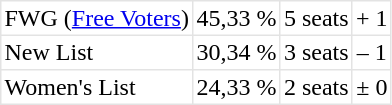<table cellpadding="2" style="width:250px; background:#e3e3e3; border-spacing:1px; white-space:nowrap;">
<tr align="center" bgcolor="#ffffff">
<td align="left">FWG (<a href='#'>Free Voters</a>)</td>
<td>45,33 %</td>
<td>5 seats</td>
<td>+ 1</td>
</tr>
<tr align="center" bgcolor="#ffffff">
<td align="left">New List</td>
<td>30,34 %</td>
<td>3 seats</td>
<td>– 1</td>
</tr>
<tr align="center" bgcolor="#ffffff">
<td align="left">Women's List</td>
<td>24,33 %</td>
<td>2 seats</td>
<td>± 0</td>
</tr>
</table>
